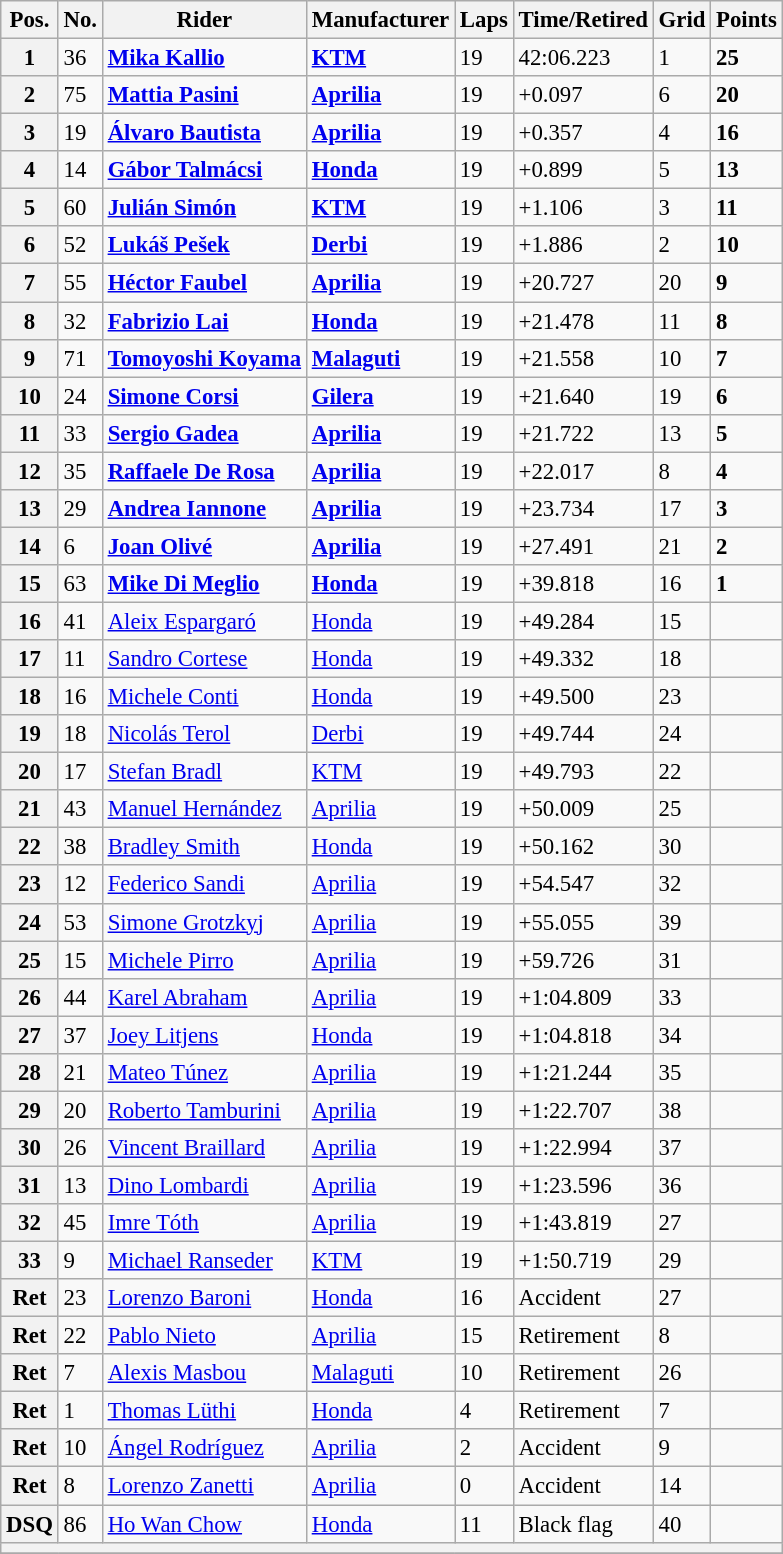<table class="wikitable" style="font-size: 95%;">
<tr>
<th>Pos.</th>
<th>No.</th>
<th>Rider</th>
<th>Manufacturer</th>
<th>Laps</th>
<th>Time/Retired</th>
<th>Grid</th>
<th>Points</th>
</tr>
<tr>
<th>1</th>
<td>36</td>
<td> <strong><a href='#'>Mika Kallio</a></strong></td>
<td><strong><a href='#'>KTM</a></strong></td>
<td>19</td>
<td>42:06.223</td>
<td>1</td>
<td><strong>25</strong></td>
</tr>
<tr>
<th>2</th>
<td>75</td>
<td> <strong><a href='#'>Mattia Pasini</a></strong></td>
<td><strong><a href='#'>Aprilia</a></strong></td>
<td>19</td>
<td>+0.097</td>
<td>6</td>
<td><strong>20</strong></td>
</tr>
<tr>
<th>3</th>
<td>19</td>
<td> <strong><a href='#'>Álvaro Bautista</a></strong></td>
<td><strong><a href='#'>Aprilia</a></strong></td>
<td>19</td>
<td>+0.357</td>
<td>4</td>
<td><strong>16</strong></td>
</tr>
<tr>
<th>4</th>
<td>14</td>
<td> <strong><a href='#'>Gábor Talmácsi</a></strong></td>
<td><strong><a href='#'>Honda</a></strong></td>
<td>19</td>
<td>+0.899</td>
<td>5</td>
<td><strong>13</strong></td>
</tr>
<tr>
<th>5</th>
<td>60</td>
<td> <strong><a href='#'>Julián Simón</a></strong></td>
<td><strong><a href='#'>KTM</a></strong></td>
<td>19</td>
<td>+1.106</td>
<td>3</td>
<td><strong>11</strong></td>
</tr>
<tr>
<th>6</th>
<td>52</td>
<td> <strong><a href='#'>Lukáš Pešek</a></strong></td>
<td><strong><a href='#'>Derbi</a></strong></td>
<td>19</td>
<td>+1.886</td>
<td>2</td>
<td><strong>10</strong></td>
</tr>
<tr>
<th>7</th>
<td>55</td>
<td> <strong><a href='#'>Héctor Faubel</a></strong></td>
<td><strong><a href='#'>Aprilia</a></strong></td>
<td>19</td>
<td>+20.727</td>
<td>20</td>
<td><strong>9</strong></td>
</tr>
<tr>
<th>8</th>
<td>32</td>
<td> <strong><a href='#'>Fabrizio Lai</a></strong></td>
<td><strong><a href='#'>Honda</a></strong></td>
<td>19</td>
<td>+21.478</td>
<td>11</td>
<td><strong>8</strong></td>
</tr>
<tr>
<th>9</th>
<td>71</td>
<td> <strong><a href='#'>Tomoyoshi Koyama</a></strong></td>
<td><strong><a href='#'>Malaguti</a></strong></td>
<td>19</td>
<td>+21.558</td>
<td>10</td>
<td><strong>7</strong></td>
</tr>
<tr>
<th>10</th>
<td>24</td>
<td> <strong><a href='#'>Simone Corsi</a></strong></td>
<td><strong><a href='#'>Gilera</a></strong></td>
<td>19</td>
<td>+21.640</td>
<td>19</td>
<td><strong>6</strong></td>
</tr>
<tr>
<th>11</th>
<td>33</td>
<td> <strong><a href='#'>Sergio Gadea</a></strong></td>
<td><strong><a href='#'>Aprilia</a></strong></td>
<td>19</td>
<td>+21.722</td>
<td>13</td>
<td><strong>5</strong></td>
</tr>
<tr>
<th>12</th>
<td>35</td>
<td> <strong><a href='#'>Raffaele De Rosa</a></strong></td>
<td><strong><a href='#'>Aprilia</a></strong></td>
<td>19</td>
<td>+22.017</td>
<td>8</td>
<td><strong>4</strong></td>
</tr>
<tr>
<th>13</th>
<td>29</td>
<td> <strong><a href='#'>Andrea Iannone</a></strong></td>
<td><strong><a href='#'>Aprilia</a></strong></td>
<td>19</td>
<td>+23.734</td>
<td>17</td>
<td><strong>3</strong></td>
</tr>
<tr>
<th>14</th>
<td>6</td>
<td> <strong><a href='#'>Joan Olivé</a></strong></td>
<td><strong><a href='#'>Aprilia</a></strong></td>
<td>19</td>
<td>+27.491</td>
<td>21</td>
<td><strong>2</strong></td>
</tr>
<tr>
<th>15</th>
<td>63</td>
<td> <strong><a href='#'>Mike Di Meglio</a></strong></td>
<td><strong><a href='#'>Honda</a></strong></td>
<td>19</td>
<td>+39.818</td>
<td>16</td>
<td><strong>1</strong></td>
</tr>
<tr>
<th>16</th>
<td>41</td>
<td> <a href='#'>Aleix Espargaró</a></td>
<td><a href='#'>Honda</a></td>
<td>19</td>
<td>+49.284</td>
<td>15</td>
<td></td>
</tr>
<tr>
<th>17</th>
<td>11</td>
<td> <a href='#'>Sandro Cortese</a></td>
<td><a href='#'>Honda</a></td>
<td>19</td>
<td>+49.332</td>
<td>18</td>
<td></td>
</tr>
<tr>
<th>18</th>
<td>16</td>
<td> <a href='#'>Michele Conti</a></td>
<td><a href='#'>Honda</a></td>
<td>19</td>
<td>+49.500</td>
<td>23</td>
<td></td>
</tr>
<tr>
<th>19</th>
<td>18</td>
<td> <a href='#'>Nicolás Terol</a></td>
<td><a href='#'>Derbi</a></td>
<td>19</td>
<td>+49.744</td>
<td>24</td>
<td></td>
</tr>
<tr>
<th>20</th>
<td>17</td>
<td> <a href='#'>Stefan Bradl</a></td>
<td><a href='#'>KTM</a></td>
<td>19</td>
<td>+49.793</td>
<td>22</td>
<td></td>
</tr>
<tr>
<th>21</th>
<td>43</td>
<td> <a href='#'>Manuel Hernández</a></td>
<td><a href='#'>Aprilia</a></td>
<td>19</td>
<td>+50.009</td>
<td>25</td>
<td></td>
</tr>
<tr>
<th>22</th>
<td>38</td>
<td> <a href='#'>Bradley Smith</a></td>
<td><a href='#'>Honda</a></td>
<td>19</td>
<td>+50.162</td>
<td>30</td>
<td></td>
</tr>
<tr>
<th>23</th>
<td>12</td>
<td> <a href='#'>Federico Sandi</a></td>
<td><a href='#'>Aprilia</a></td>
<td>19</td>
<td>+54.547</td>
<td>32</td>
<td></td>
</tr>
<tr>
<th>24</th>
<td>53</td>
<td> <a href='#'>Simone Grotzkyj</a></td>
<td><a href='#'>Aprilia</a></td>
<td>19</td>
<td>+55.055</td>
<td>39</td>
<td></td>
</tr>
<tr>
<th>25</th>
<td>15</td>
<td> <a href='#'>Michele Pirro</a></td>
<td><a href='#'>Aprilia</a></td>
<td>19</td>
<td>+59.726</td>
<td>31</td>
<td></td>
</tr>
<tr>
<th>26</th>
<td>44</td>
<td> <a href='#'>Karel Abraham</a></td>
<td><a href='#'>Aprilia</a></td>
<td>19</td>
<td>+1:04.809</td>
<td>33</td>
<td></td>
</tr>
<tr>
<th>27</th>
<td>37</td>
<td> <a href='#'>Joey Litjens</a></td>
<td><a href='#'>Honda</a></td>
<td>19</td>
<td>+1:04.818</td>
<td>34</td>
<td></td>
</tr>
<tr>
<th>28</th>
<td>21</td>
<td> <a href='#'>Mateo Túnez</a></td>
<td><a href='#'>Aprilia</a></td>
<td>19</td>
<td>+1:21.244</td>
<td>35</td>
<td></td>
</tr>
<tr>
<th>29</th>
<td>20</td>
<td> <a href='#'>Roberto Tamburini</a></td>
<td><a href='#'>Aprilia</a></td>
<td>19</td>
<td>+1:22.707</td>
<td>38</td>
<td></td>
</tr>
<tr>
<th>30</th>
<td>26</td>
<td> <a href='#'>Vincent Braillard</a></td>
<td><a href='#'>Aprilia</a></td>
<td>19</td>
<td>+1:22.994</td>
<td>37</td>
<td></td>
</tr>
<tr>
<th>31</th>
<td>13</td>
<td> <a href='#'>Dino Lombardi</a></td>
<td><a href='#'>Aprilia</a></td>
<td>19</td>
<td>+1:23.596</td>
<td>36</td>
<td></td>
</tr>
<tr>
<th>32</th>
<td>45</td>
<td> <a href='#'>Imre Tóth</a></td>
<td><a href='#'>Aprilia</a></td>
<td>19</td>
<td>+1:43.819</td>
<td>27</td>
<td></td>
</tr>
<tr>
<th>33</th>
<td>9</td>
<td> <a href='#'>Michael Ranseder</a></td>
<td><a href='#'>KTM</a></td>
<td>19</td>
<td>+1:50.719</td>
<td>29</td>
<td></td>
</tr>
<tr>
<th>Ret</th>
<td>23</td>
<td> <a href='#'>Lorenzo Baroni</a></td>
<td><a href='#'>Honda</a></td>
<td>16</td>
<td>Accident</td>
<td>27</td>
<td></td>
</tr>
<tr>
<th>Ret</th>
<td>22</td>
<td> <a href='#'>Pablo Nieto</a></td>
<td><a href='#'>Aprilia</a></td>
<td>15</td>
<td>Retirement</td>
<td>8</td>
<td></td>
</tr>
<tr>
<th>Ret</th>
<td>7</td>
<td> <a href='#'>Alexis Masbou</a></td>
<td><a href='#'>Malaguti</a></td>
<td>10</td>
<td>Retirement</td>
<td>26</td>
<td></td>
</tr>
<tr>
<th>Ret</th>
<td>1</td>
<td> <a href='#'>Thomas Lüthi</a></td>
<td><a href='#'>Honda</a></td>
<td>4</td>
<td>Retirement</td>
<td>7</td>
<td></td>
</tr>
<tr>
<th>Ret</th>
<td>10</td>
<td> <a href='#'>Ángel Rodríguez</a></td>
<td><a href='#'>Aprilia</a></td>
<td>2</td>
<td>Accident</td>
<td>9</td>
<td></td>
</tr>
<tr>
<th>Ret</th>
<td>8</td>
<td> <a href='#'>Lorenzo Zanetti</a></td>
<td><a href='#'>Aprilia</a></td>
<td>0</td>
<td>Accident</td>
<td>14</td>
<td></td>
</tr>
<tr>
<th>DSQ</th>
<td>86</td>
<td> <a href='#'>Ho Wan Chow</a></td>
<td><a href='#'>Honda</a></td>
<td>11</td>
<td>Black flag</td>
<td>40</td>
<td></td>
</tr>
<tr>
<th colspan=8></th>
</tr>
<tr>
</tr>
</table>
